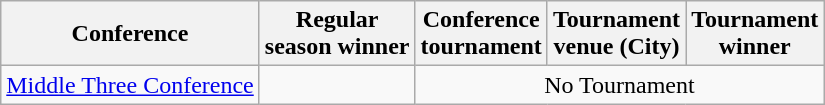<table class="wikitable" style="text-align:center;">
<tr>
<th>Conference</th>
<th>Regular <br> season winner</th>
<th>Conference <br> tournament</th>
<th>Tournament <br> venue (City)</th>
<th>Tournament <br> winner</th>
</tr>
<tr>
<td><a href='#'>Middle Three Conference</a></td>
<td></td>
<td colspan=3>No Tournament</td>
</tr>
</table>
